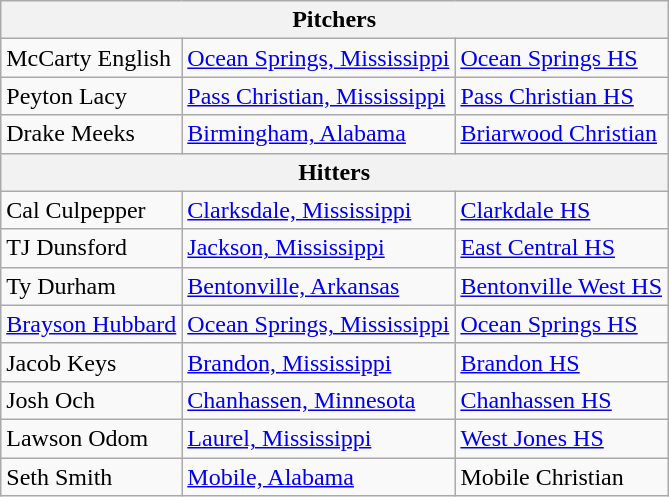<table class="wikitable">
<tr>
<th colspan=3>Pitchers</th>
</tr>
<tr>
<td>McCarty English</td>
<td><a href='#'>Ocean Springs, Mississippi</a></td>
<td><a href='#'>Ocean Springs HS</a></td>
</tr>
<tr>
<td>Peyton Lacy</td>
<td><a href='#'>Pass Christian, Mississippi</a></td>
<td><a href='#'>Pass Christian HS</a></td>
</tr>
<tr>
<td>Drake Meeks</td>
<td><a href='#'>Birmingham, Alabama</a></td>
<td><a href='#'>Briarwood Christian</a></td>
</tr>
<tr>
<th colspan=3>Hitters</th>
</tr>
<tr>
<td>Cal Culpepper</td>
<td><a href='#'>Clarksdale, Mississippi</a></td>
<td><a href='#'>Clarkdale HS</a></td>
</tr>
<tr>
<td>TJ Dunsford</td>
<td><a href='#'>Jackson, Mississippi</a></td>
<td><a href='#'>East Central HS</a></td>
</tr>
<tr>
<td>Ty Durham</td>
<td><a href='#'>Bentonville, Arkansas</a></td>
<td><a href='#'>Bentonville West HS</a></td>
</tr>
<tr>
<td><a href='#'>Brayson Hubbard</a></td>
<td><a href='#'>Ocean Springs, Mississippi</a></td>
<td><a href='#'>Ocean Springs HS</a></td>
</tr>
<tr>
<td>Jacob Keys</td>
<td><a href='#'>Brandon, Mississippi</a></td>
<td><a href='#'>Brandon HS</a></td>
</tr>
<tr>
<td>Josh Och</td>
<td><a href='#'>Chanhassen, Minnesota</a></td>
<td><a href='#'>Chanhassen HS</a></td>
</tr>
<tr>
<td>Lawson Odom</td>
<td><a href='#'>Laurel, Mississippi</a></td>
<td><a href='#'>West Jones HS</a></td>
</tr>
<tr>
<td>Seth Smith</td>
<td><a href='#'>Mobile, Alabama</a></td>
<td>Mobile Christian</td>
</tr>
</table>
